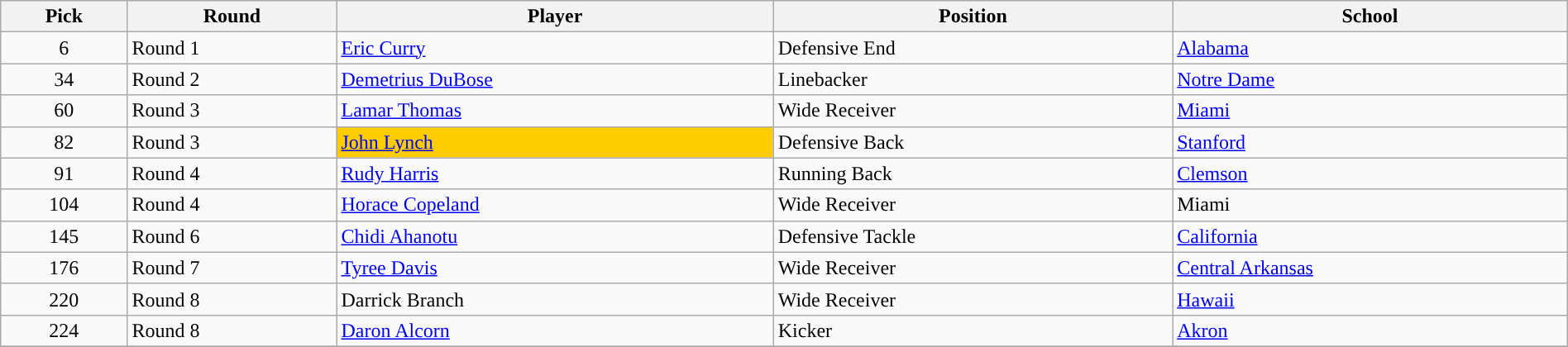<table class="wikitable sortable sortable" style="width: 100%">
<tr>
<th>Pick</th>
<th>Round</th>
<th>Player</th>
<th>Position</th>
<th>School</th>
</tr>
<tr>
<td align=center>6</td>
<td>Round 1</td>
<td><a href='#'>Eric Curry</a></td>
<td>Defensive End</td>
<td><a href='#'>Alabama</a></td>
</tr>
<tr>
<td align=center>34</td>
<td>Round 2</td>
<td><a href='#'>Demetrius DuBose</a></td>
<td>Linebacker</td>
<td><a href='#'>Notre Dame</a></td>
</tr>
<tr>
<td align=center>60</td>
<td>Round 3</td>
<td><a href='#'>Lamar Thomas</a></td>
<td>Wide Receiver</td>
<td><a href='#'>Miami</a></td>
</tr>
<tr>
<td align=center>82</td>
<td>Round 3</td>
<td bgcolor="#FFCC00"><a href='#'>John Lynch</a></td>
<td>Defensive Back</td>
<td><a href='#'>Stanford</a></td>
</tr>
<tr>
<td align=center>91</td>
<td>Round 4</td>
<td><a href='#'>Rudy Harris</a></td>
<td>Running Back</td>
<td><a href='#'>Clemson</a></td>
</tr>
<tr>
<td align=center>104</td>
<td>Round 4</td>
<td><a href='#'>Horace Copeland</a></td>
<td>Wide Receiver</td>
<td>Miami</td>
</tr>
<tr>
<td align=center>145</td>
<td>Round 6</td>
<td><a href='#'>Chidi Ahanotu</a></td>
<td>Defensive Tackle</td>
<td><a href='#'>California</a></td>
</tr>
<tr>
<td align=center>176</td>
<td>Round 7</td>
<td><a href='#'>Tyree Davis</a></td>
<td>Wide Receiver</td>
<td><a href='#'>Central Arkansas</a></td>
</tr>
<tr>
<td align=center>220</td>
<td>Round 8</td>
<td>Darrick Branch</td>
<td>Wide Receiver</td>
<td><a href='#'>Hawaii</a></td>
</tr>
<tr>
<td align=center>224</td>
<td>Round 8</td>
<td><a href='#'>Daron Alcorn</a></td>
<td>Kicker</td>
<td><a href='#'>Akron</a></td>
</tr>
<tr>
</tr>
</table>
